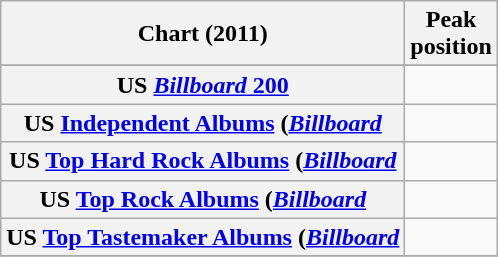<table class="wikitable sortable plainrowheaders">
<tr>
<th scope="col">Chart (2011)</th>
<th scope="col">Peak<br>position</th>
</tr>
<tr>
</tr>
<tr>
</tr>
<tr>
</tr>
<tr>
<th scope="row">US <a href='#'><em>Billboard</em> 200</a></th>
<td></td>
</tr>
<tr>
<th scope="row">US <a href='#'>Independent Albums</a> (<em><a href='#'>Billboard</a></em></th>
<td></td>
</tr>
<tr>
<th scope="row">US <a href='#'>Top Hard Rock Albums</a> (<em><a href='#'>Billboard</a></em></th>
<td></td>
</tr>
<tr>
<th scope="row">US <a href='#'>Top Rock Albums</a> (<em><a href='#'>Billboard</a></em></th>
<td></td>
</tr>
<tr>
<th scope="row">US <a href='#'>Top Tastemaker Albums</a> (<em><a href='#'>Billboard</a></em></th>
<td></td>
</tr>
<tr>
</tr>
</table>
